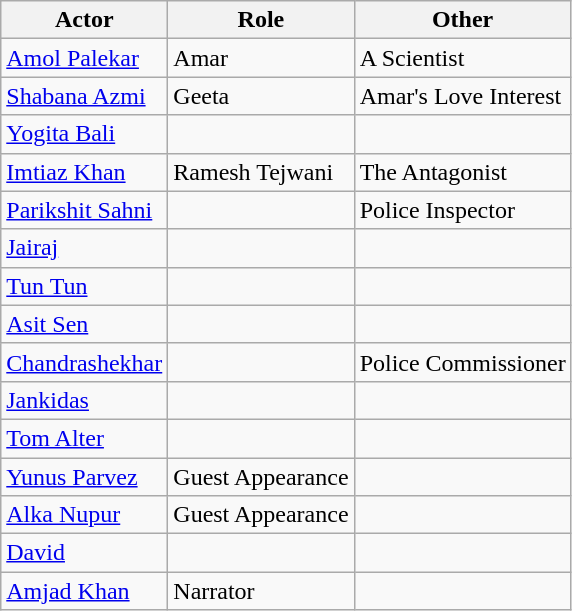<table class="wikitable sortable">
<tr>
<th>Actor</th>
<th>Role</th>
<th>Other</th>
</tr>
<tr>
<td><a href='#'>Amol Palekar</a></td>
<td>Amar</td>
<td>A Scientist</td>
</tr>
<tr>
<td><a href='#'>Shabana Azmi</a></td>
<td>Geeta</td>
<td>Amar's Love Interest</td>
</tr>
<tr>
<td><a href='#'>Yogita Bali</a></td>
<td></td>
<td></td>
</tr>
<tr>
<td><a href='#'>Imtiaz Khan</a></td>
<td>Ramesh Tejwani</td>
<td>The Antagonist</td>
</tr>
<tr>
<td><a href='#'>Parikshit Sahni</a></td>
<td></td>
<td>Police Inspector</td>
</tr>
<tr>
<td><a href='#'>Jairaj</a></td>
<td></td>
<td></td>
</tr>
<tr>
<td><a href='#'>Tun Tun</a></td>
<td></td>
<td></td>
</tr>
<tr>
<td><a href='#'>Asit Sen</a></td>
<td></td>
<td></td>
</tr>
<tr>
<td><a href='#'>Chandrashekhar</a></td>
<td></td>
<td>Police Commissioner</td>
</tr>
<tr>
<td><a href='#'>Jankidas</a></td>
<td></td>
<td></td>
</tr>
<tr>
<td><a href='#'>Tom Alter</a></td>
<td></td>
<td></td>
</tr>
<tr>
<td><a href='#'>Yunus Parvez</a></td>
<td>Guest Appearance</td>
<td></td>
</tr>
<tr>
<td><a href='#'>Alka Nupur</a></td>
<td>Guest Appearance</td>
<td></td>
</tr>
<tr>
<td><a href='#'>David</a></td>
<td></td>
<td></td>
</tr>
<tr>
<td><a href='#'>Amjad Khan</a></td>
<td>Narrator</td>
<td></td>
</tr>
</table>
